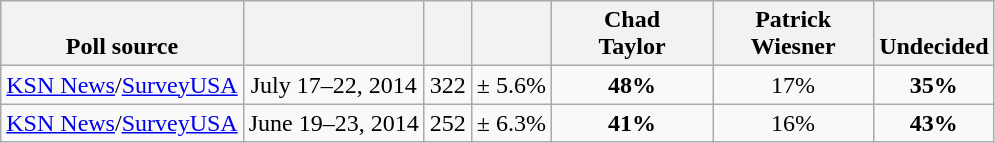<table class="wikitable" style="text-align:center">
<tr valign= bottom>
<th>Poll source</th>
<th></th>
<th></th>
<th></th>
<th style="width:100px;">Chad<br>Taylor</th>
<th style="width:100px;">Patrick<br>Wiesner</th>
<th>Undecided</th>
</tr>
<tr>
<td align=left><a href='#'>KSN News</a>/<a href='#'>SurveyUSA</a></td>
<td>July 17–22, 2014</td>
<td>322</td>
<td>± 5.6%</td>
<td><strong>48%</strong></td>
<td>17%</td>
<td><strong>35%</strong></td>
</tr>
<tr>
<td align=left><a href='#'>KSN News</a>/<a href='#'>SurveyUSA</a></td>
<td>June 19–23, 2014</td>
<td>252</td>
<td>± 6.3%</td>
<td><strong>41%</strong></td>
<td>16%</td>
<td><strong>43%</strong></td>
</tr>
</table>
